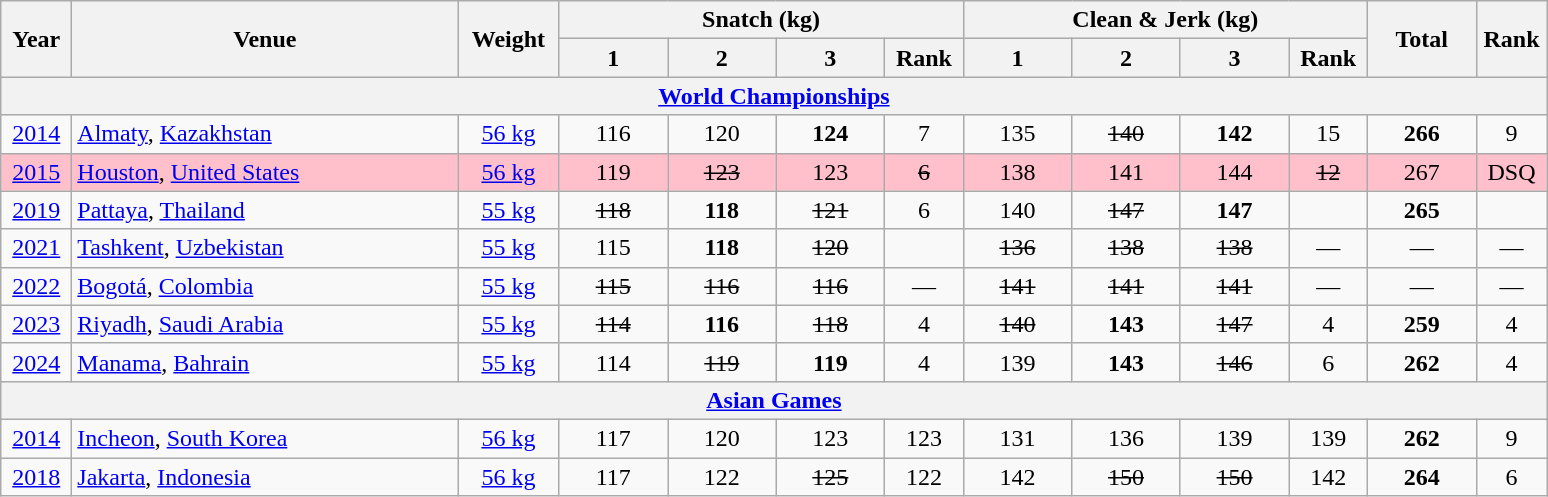<table class = "wikitable" style="text-align:center;">
<tr>
<th rowspan=2 width=40>Year</th>
<th rowspan=2 width=250>Venue</th>
<th rowspan=2 width=60>Weight</th>
<th colspan=4>Snatch (kg)</th>
<th colspan=4>Clean & Jerk (kg)</th>
<th rowspan=2 width=65>Total</th>
<th rowspan=2 width=40>Rank</th>
</tr>
<tr>
<th width=65>1</th>
<th width=65>2</th>
<th width=65>3</th>
<th width=45>Rank</th>
<th width=65>1</th>
<th width=65>2</th>
<th width=65>3</th>
<th width=45>Rank</th>
</tr>
<tr>
<th colspan=13><a href='#'>World Championships</a></th>
</tr>
<tr>
<td><a href='#'>2014</a></td>
<td align=left> <a href='#'>Almaty</a>, <a href='#'>Kazakhstan</a></td>
<td><a href='#'>56 kg</a></td>
<td>116</td>
<td>120</td>
<td><strong>124</strong></td>
<td>7</td>
<td>135</td>
<td><s>140</s></td>
<td><strong>142</strong></td>
<td>15</td>
<td><strong>266</strong></td>
<td>9</td>
</tr>
<tr style="background: pink;">
<td><a href='#'>2015</a></td>
<td align=left> <a href='#'>Houston</a>, <a href='#'>United States</a></td>
<td><a href='#'>56 kg</a></td>
<td>119</td>
<td><s>123</s></td>
<td>123</td>
<td><s> 6 </s></td>
<td>138</td>
<td>141</td>
<td>144</td>
<td><s> 12</s></td>
<td>267</td>
<td>DSQ</td>
</tr>
<tr>
<td><a href='#'>2019</a></td>
<td align=left> <a href='#'>Pattaya</a>, <a href='#'>Thailand</a></td>
<td><a href='#'>55 kg</a></td>
<td><s>118</s></td>
<td><strong>118</strong></td>
<td><s>121</s></td>
<td>6</td>
<td>140</td>
<td><s>147</s></td>
<td><strong>147</strong></td>
<td></td>
<td><strong>265</strong></td>
<td></td>
</tr>
<tr>
<td><a href='#'>2021</a></td>
<td align=left> <a href='#'>Tashkent</a>, <a href='#'>Uzbekistan</a></td>
<td><a href='#'>55 kg</a></td>
<td>115</td>
<td><strong>118</strong></td>
<td><s>120</s></td>
<td></td>
<td><s>136</s></td>
<td><s>138</s></td>
<td><s>138</s></td>
<td>—</td>
<td>—</td>
<td>—</td>
</tr>
<tr>
<td><a href='#'>2022</a></td>
<td align=left> <a href='#'>Bogotá</a>, <a href='#'>Colombia</a></td>
<td><a href='#'>55 kg</a></td>
<td><s>115</s></td>
<td><s>116</s></td>
<td><s>116</s></td>
<td>—</td>
<td><s>141</s></td>
<td><s>141</s></td>
<td><s>141</s></td>
<td>—</td>
<td>—</td>
<td>—</td>
</tr>
<tr>
<td><a href='#'>2023</a></td>
<td align=left> <a href='#'>Riyadh</a>, <a href='#'>Saudi Arabia</a></td>
<td><a href='#'>55 kg</a></td>
<td><s>114</s></td>
<td><strong>116</strong></td>
<td><s>118</s></td>
<td>4</td>
<td><s>140</s></td>
<td><strong>143</strong></td>
<td><s>147</s></td>
<td>4</td>
<td><strong>259</strong></td>
<td>4</td>
</tr>
<tr>
<td><a href='#'>2024</a></td>
<td align=left> <a href='#'>Manama</a>, <a href='#'>Bahrain</a></td>
<td><a href='#'>55 kg</a></td>
<td>114</td>
<td><s>119</s></td>
<td><strong>119</strong></td>
<td>4</td>
<td>139</td>
<td><strong>143</strong></td>
<td><s>146</s></td>
<td>6</td>
<td><strong>262</strong></td>
<td>4</td>
</tr>
<tr>
<th colspan=13><a href='#'>Asian Games</a></th>
</tr>
<tr>
<td><a href='#'>2014</a></td>
<td align=left> <a href='#'>Incheon</a>, <a href='#'>South Korea</a></td>
<td><a href='#'>56 kg</a></td>
<td>117</td>
<td>120</td>
<td>123</td>
<td>123</td>
<td>131</td>
<td>136</td>
<td>139</td>
<td>139</td>
<td><strong>262</strong></td>
<td>9</td>
</tr>
<tr>
<td><a href='#'>2018</a></td>
<td align=left> <a href='#'>Jakarta</a>, <a href='#'>Indonesia</a></td>
<td><a href='#'>56 kg</a></td>
<td>117</td>
<td>122</td>
<td><s>125</s></td>
<td>122</td>
<td>142</td>
<td><s>150</s></td>
<td><s>150</s></td>
<td>142</td>
<td><strong>264</strong></td>
<td>6</td>
</tr>
</table>
